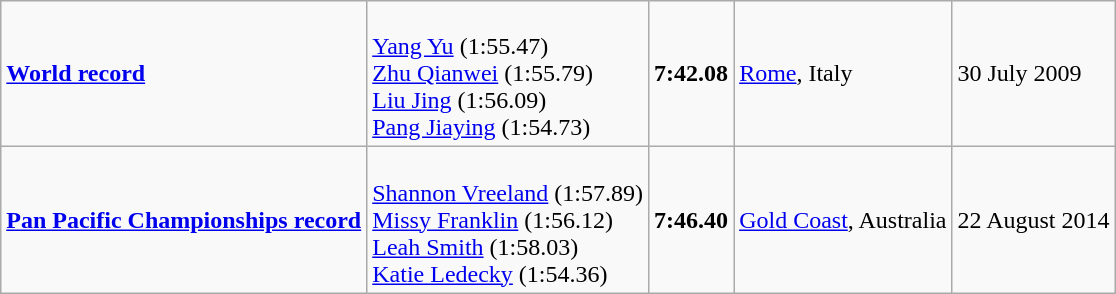<table class="wikitable">
<tr>
<td><strong><a href='#'>World record</a></strong></td>
<td><br><a href='#'>Yang Yu</a> (1:55.47)<br><a href='#'>Zhu Qianwei</a> (1:55.79)<br><a href='#'>Liu Jing</a> (1:56.09)<br><a href='#'>Pang Jiaying</a> (1:54.73)</td>
<td><strong>7:42.08</strong></td>
<td><a href='#'>Rome</a>, Italy</td>
<td>30 July 2009</td>
</tr>
<tr>
<td><strong><a href='#'>Pan Pacific Championships record</a></strong></td>
<td><br><a href='#'>Shannon Vreeland</a> (1:57.89)<br><a href='#'>Missy Franklin</a> (1:56.12)<br><a href='#'>Leah Smith</a> (1:58.03)<br><a href='#'>Katie Ledecky</a> (1:54.36)</td>
<td><strong>7:46.40</strong></td>
<td><a href='#'>Gold Coast</a>, Australia</td>
<td>22 August 2014</td>
</tr>
</table>
